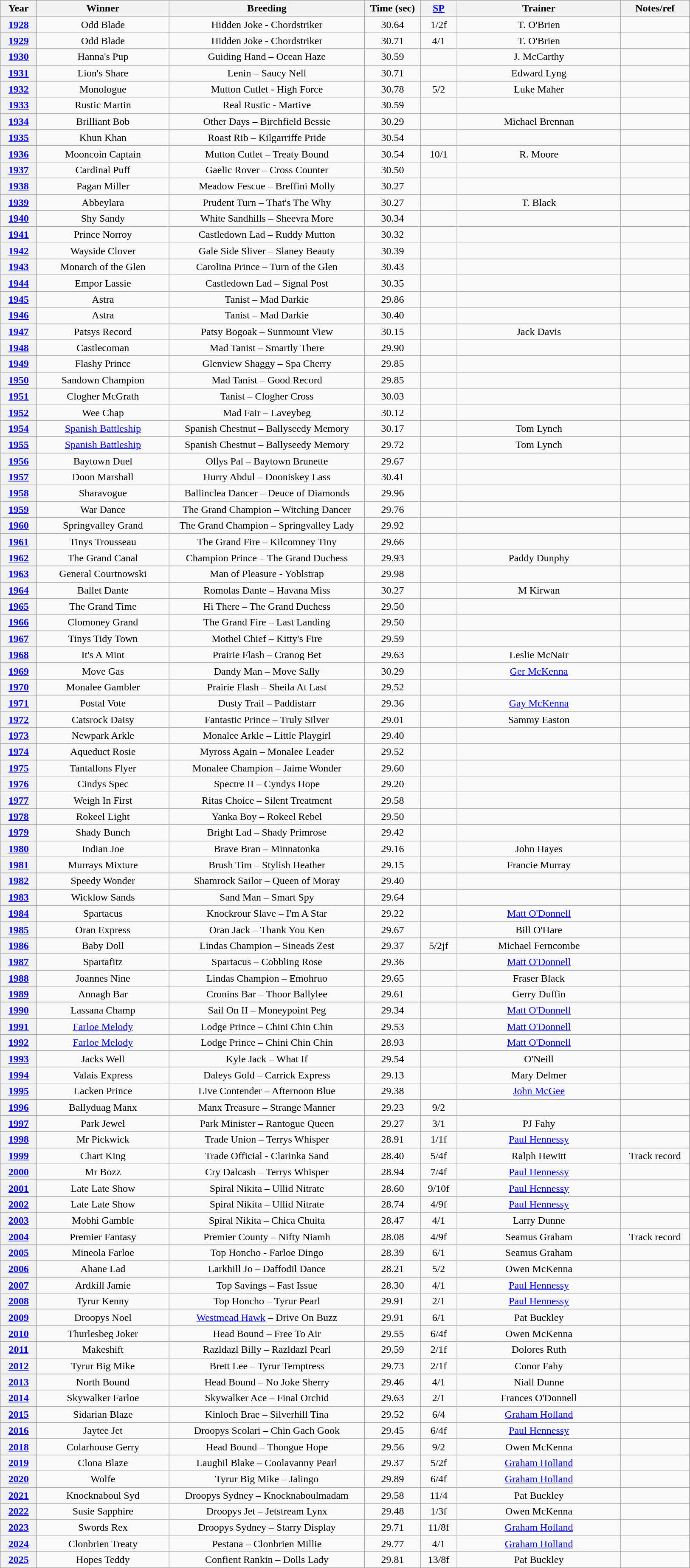<table class="wikitable" style="text-align:center">
<tr>
<th width=50>Year</th>
<th width=200>Winner</th>
<th width=300>Breeding</th>
<th width=80>Time (sec)</th>
<th width=50><a href='#'>SP</a></th>
<th width=250>Trainer</th>
<th width=100>Notes/ref</th>
</tr>
<tr>
<th><a href='#'>1928</a></th>
<td>Odd Blade</td>
<td>Hidden Joke - Chordstriker</td>
<td>30.64</td>
<td>1/2f</td>
<td>T. O'Brien</td>
<td></td>
</tr>
<tr>
<th><a href='#'>1929</a></th>
<td>Odd Blade</td>
<td>Hidden Joke - Chordstriker</td>
<td>30.71</td>
<td>4/1</td>
<td>T. O'Brien</td>
<td></td>
</tr>
<tr>
<th><a href='#'>1930</a></th>
<td>Hanna's Pup</td>
<td>Guiding Hand – Ocean Haze</td>
<td>30.59</td>
<td></td>
<td>J. McCarthy</td>
<td></td>
</tr>
<tr>
<th><a href='#'>1931</a></th>
<td>Lion's Share</td>
<td>Lenin – Saucy Nell</td>
<td>30.71</td>
<td></td>
<td>Edward Lyng</td>
<td></td>
</tr>
<tr>
<th><a href='#'>1932</a></th>
<td>Monologue</td>
<td>Mutton Cutlet -  High Force</td>
<td>30.78</td>
<td>5/2</td>
<td>Luke Maher</td>
<td></td>
</tr>
<tr>
<th><a href='#'>1933</a></th>
<td>Rustic Martin</td>
<td>Real Rustic - Martive</td>
<td>30.59</td>
<td></td>
<td></td>
<td></td>
</tr>
<tr>
<th><a href='#'>1934</a></th>
<td>Brilliant Bob</td>
<td>Other Days – Birchfield Bessie</td>
<td>30.29</td>
<td></td>
<td>Michael Brennan</td>
<td></td>
</tr>
<tr>
<th><a href='#'>1935</a></th>
<td>Khun Khan</td>
<td>Roast Rib – Kilgarriffe Pride</td>
<td>30.54</td>
<td></td>
<td></td>
<td></td>
</tr>
<tr>
<th><a href='#'>1936</a></th>
<td>Mooncoin Captain</td>
<td>Mutton Cutlet – Treaty Bound</td>
<td>30.54</td>
<td>10/1</td>
<td>R. Moore</td>
<td></td>
</tr>
<tr>
<th><a href='#'>1937</a></th>
<td>Cardinal Puff</td>
<td>Gaelic Rover – Cross Counter</td>
<td>30.50</td>
<td></td>
<td></td>
<td></td>
</tr>
<tr>
<th><a href='#'>1938</a></th>
<td>Pagan Miller</td>
<td>Meadow Fescue – Breffini Molly</td>
<td>30.27</td>
<td></td>
<td></td>
<td></td>
</tr>
<tr>
<th><a href='#'>1939</a></th>
<td>Abbeylara</td>
<td>Prudent Turn – That's The Why</td>
<td>30.27</td>
<td></td>
<td>T. Black</td>
<td></td>
</tr>
<tr>
<th><a href='#'>1940</a></th>
<td>Shy Sandy</td>
<td>White Sandhills – Sheevra More</td>
<td>30.34</td>
<td></td>
<td></td>
<td></td>
</tr>
<tr>
<th><a href='#'>1941</a></th>
<td>Prince Norroy</td>
<td>Castledown Lad – Ruddy Mutton</td>
<td>30.32</td>
<td></td>
<td></td>
<td></td>
</tr>
<tr>
<th><a href='#'>1942</a></th>
<td>Wayside Clover</td>
<td>Gale Side Sliver – Slaney Beauty</td>
<td>30.39</td>
<td></td>
<td></td>
<td></td>
</tr>
<tr>
<th><a href='#'>1943</a></th>
<td>Monarch of the Glen</td>
<td>Carolina Prince – Turn of the Glen</td>
<td>30.43</td>
<td></td>
<td></td>
<td></td>
</tr>
<tr>
<th><a href='#'>1944</a></th>
<td>Empor Lassie</td>
<td>Castledown Lad – Signal Post</td>
<td>30.35</td>
<td></td>
<td></td>
<td></td>
</tr>
<tr>
<th><a href='#'>1945</a></th>
<td>Astra</td>
<td>Tanist – Mad Darkie</td>
<td>29.86</td>
<td></td>
<td></td>
<td></td>
</tr>
<tr>
<th><a href='#'>1946</a></th>
<td>Astra</td>
<td>Tanist – Mad Darkie</td>
<td>30.40</td>
<td></td>
<td></td>
<td></td>
</tr>
<tr>
<th><a href='#'>1947</a></th>
<td>Patsys Record</td>
<td>Patsy Bogoak – Sunmount View</td>
<td>30.15</td>
<td></td>
<td>Jack Davis</td>
<td></td>
</tr>
<tr>
<th><a href='#'>1948</a></th>
<td>Castlecoman</td>
<td>Mad Tanist – Smartly There</td>
<td>29.90</td>
<td></td>
<td></td>
<td></td>
</tr>
<tr>
<th><a href='#'>1949</a></th>
<td>Flashy Prince</td>
<td>Glenview Shaggy – Spa Cherry</td>
<td>29.85</td>
<td></td>
<td></td>
<td></td>
</tr>
<tr>
<th><a href='#'>1950</a></th>
<td>Sandown Champion</td>
<td>Mad Tanist – Good Record</td>
<td>29.85</td>
<td></td>
<td></td>
<td></td>
</tr>
<tr>
<th><a href='#'>1951</a></th>
<td>Clogher McGrath</td>
<td>Tanist – Clogher Cross</td>
<td>30.03</td>
<td></td>
<td></td>
<td></td>
</tr>
<tr>
<th><a href='#'>1952</a></th>
<td>Wee Chap</td>
<td>Mad Fair – Laveybeg</td>
<td>30.12</td>
<td></td>
<td></td>
<td></td>
</tr>
<tr>
<th><a href='#'>1954</a></th>
<td><a href='#'>Spanish Battleship</a></td>
<td>Spanish Chestnut – Ballyseedy Memory</td>
<td>30.17</td>
<td></td>
<td>Tom Lynch</td>
<td></td>
</tr>
<tr>
<th><a href='#'>1955</a></th>
<td><a href='#'>Spanish Battleship</a></td>
<td>Spanish Chestnut – Ballyseedy Memory</td>
<td>29.72</td>
<td></td>
<td>Tom Lynch</td>
<td></td>
</tr>
<tr>
<th><a href='#'>1956</a></th>
<td>Baytown Duel</td>
<td>Ollys Pal – Baytown Brunette</td>
<td>29.67</td>
<td></td>
<td></td>
<td></td>
</tr>
<tr>
<th><a href='#'>1957</a></th>
<td>Doon Marshall</td>
<td>Hurry Abdul – Dooniskey Lass</td>
<td>30.41</td>
<td></td>
<td></td>
<td></td>
</tr>
<tr>
<th><a href='#'>1958</a></th>
<td>Sharavogue</td>
<td>Ballinclea Dancer – Deuce of Diamonds</td>
<td>29.96</td>
<td></td>
<td></td>
<td></td>
</tr>
<tr>
<th><a href='#'>1959</a></th>
<td>War Dance</td>
<td>The Grand Champion – Witching Dancer</td>
<td>29.76</td>
<td></td>
<td></td>
<td></td>
</tr>
<tr>
<th><a href='#'>1960</a></th>
<td>Springvalley Grand</td>
<td>The Grand Champion – Springvalley Lady</td>
<td>29.92</td>
<td></td>
<td></td>
<td></td>
</tr>
<tr>
<th><a href='#'>1961</a></th>
<td>Tinys Trousseau</td>
<td>The Grand Fire – Kilcomney Tiny</td>
<td>29.66</td>
<td></td>
<td></td>
<td></td>
</tr>
<tr>
<th><a href='#'>1962</a></th>
<td>The Grand Canal</td>
<td>Champion Prince – The Grand Duchess</td>
<td>29.93</td>
<td></td>
<td>Paddy Dunphy</td>
<td></td>
</tr>
<tr>
<th><a href='#'>1963</a></th>
<td>General Courtnowski</td>
<td>Man of Pleasure - Yoblstrap</td>
<td>29.98</td>
<td></td>
<td></td>
<td></td>
</tr>
<tr>
<th><a href='#'>1964</a></th>
<td>Ballet Dante</td>
<td>Romolas Dante – Havana Miss</td>
<td>30.27</td>
<td></td>
<td>M Kirwan</td>
<td></td>
</tr>
<tr>
<th><a href='#'>1965</a></th>
<td>The Grand Time</td>
<td>Hi There – The Grand Duchess</td>
<td>29.50</td>
<td></td>
<td></td>
<td></td>
</tr>
<tr>
<th><a href='#'>1966</a></th>
<td>Clomoney Grand</td>
<td>The Grand Fire – Last Landing</td>
<td>29.50</td>
<td></td>
<td></td>
<td></td>
</tr>
<tr>
<th><a href='#'>1967</a></th>
<td>Tinys Tidy Town</td>
<td>Mothel Chief – Kitty's Fire</td>
<td>29.59</td>
<td></td>
<td></td>
<td></td>
</tr>
<tr>
<th><a href='#'>1968</a></th>
<td>It's A Mint</td>
<td>Prairie Flash – Cranog Bet</td>
<td>29.63</td>
<td></td>
<td>Leslie McNair</td>
<td></td>
</tr>
<tr>
<th><a href='#'>1969</a></th>
<td>Move Gas</td>
<td>Dandy Man – Move Sally</td>
<td>30.29</td>
<td></td>
<td><a href='#'>Ger McKenna</a></td>
<td></td>
</tr>
<tr>
<th><a href='#'>1970</a></th>
<td>Monalee Gambler</td>
<td>Prairie Flash – Sheila At Last</td>
<td>29.52</td>
<td></td>
<td></td>
<td></td>
</tr>
<tr>
<th><a href='#'>1971</a></th>
<td>Postal Vote</td>
<td>Dusty Trail – Paddistarr</td>
<td>29.36</td>
<td></td>
<td><a href='#'>Gay McKenna</a></td>
<td></td>
</tr>
<tr>
<th><a href='#'>1972</a></th>
<td>Catsrock Daisy</td>
<td>Fantastic Prince – Truly Silver</td>
<td>29.01</td>
<td></td>
<td>Sammy Easton</td>
<td></td>
</tr>
<tr>
<th><a href='#'>1973</a></th>
<td>Newpark Arkle</td>
<td>Monalee Arkle – Little Playgirl</td>
<td>29.40</td>
<td></td>
<td></td>
<td></td>
</tr>
<tr>
<th><a href='#'>1974</a></th>
<td>Aqueduct Rosie</td>
<td>Myross Again – Monalee Leader</td>
<td>29.52</td>
<td></td>
<td></td>
<td></td>
</tr>
<tr>
<th><a href='#'>1975</a></th>
<td>Tantallons Flyer</td>
<td>Monalee Champion – Jaime Wonder</td>
<td>29.60</td>
<td></td>
<td></td>
<td></td>
</tr>
<tr>
<th><a href='#'>1976</a></th>
<td>Cindys Spec</td>
<td>Spectre II – Cyndys Hope</td>
<td>29.20</td>
<td></td>
<td></td>
<td></td>
</tr>
<tr>
<th><a href='#'>1977</a></th>
<td>Weigh In First</td>
<td>Ritas Choice – Silent Treatment</td>
<td>29.58</td>
<td></td>
<td></td>
<td></td>
</tr>
<tr>
<th><a href='#'>1978</a></th>
<td>Rokeel Light</td>
<td>Yanka Boy – Rokeel Rebel</td>
<td>29.50</td>
<td></td>
<td></td>
<td></td>
</tr>
<tr>
<th><a href='#'>1979</a></th>
<td>Shady Bunch</td>
<td>Bright Lad – Shady Primrose</td>
<td>29.42</td>
<td></td>
<td></td>
<td></td>
</tr>
<tr>
<th><a href='#'>1980</a></th>
<td>Indian Joe</td>
<td>Brave Bran – Minnatonka</td>
<td>29.16</td>
<td></td>
<td>John Hayes</td>
<td></td>
</tr>
<tr>
<th><a href='#'>1981</a></th>
<td>Murrays Mixture</td>
<td>Brush Tim – Stylish Heather</td>
<td>29.15</td>
<td></td>
<td>Francie Murray</td>
<td></td>
</tr>
<tr>
<th><a href='#'>1982</a></th>
<td>Speedy Wonder</td>
<td>Shamrock Sailor – Queen of Moray</td>
<td>29.40</td>
<td></td>
<td></td>
<td></td>
</tr>
<tr>
<th><a href='#'>1983</a></th>
<td>Wicklow Sands</td>
<td>Sand Man – Smart Spy</td>
<td>29.64</td>
<td></td>
<td></td>
<td></td>
</tr>
<tr>
<th><a href='#'>1984</a></th>
<td>Spartacus</td>
<td>Knockrour Slave – I'm A Star</td>
<td>29.22</td>
<td></td>
<td><a href='#'>Matt O'Donnell</a></td>
<td></td>
</tr>
<tr>
<th><a href='#'>1985</a></th>
<td>Oran Express</td>
<td>Oran Jack – Thank You Ken</td>
<td>29.67</td>
<td></td>
<td>Bill O'Hare</td>
<td></td>
</tr>
<tr>
<th><a href='#'>1986</a></th>
<td>Baby Doll</td>
<td>Lindas Champion – Sineads Zest</td>
<td>29.37</td>
<td>5/2jf</td>
<td>Michael Ferncombe</td>
<td></td>
</tr>
<tr>
<th><a href='#'>1987</a></th>
<td>Spartafitz</td>
<td>Spartacus – Cobbling Rose</td>
<td>29.36</td>
<td></td>
<td><a href='#'>Matt O'Donnell</a></td>
<td></td>
</tr>
<tr>
<th><a href='#'>1988</a></th>
<td>Joannes Nine</td>
<td>Lindas Champion – Emohruo</td>
<td>29.65</td>
<td></td>
<td>Fraser Black</td>
<td></td>
</tr>
<tr>
<th><a href='#'>1989</a></th>
<td>Annagh Bar</td>
<td>Cronins Bar – Thoor Ballylee</td>
<td>29.61</td>
<td></td>
<td>Gerry Duffin</td>
<td></td>
</tr>
<tr>
<th><a href='#'>1990</a></th>
<td>Lassana Champ</td>
<td>Sail On II – Moneypoint Peg</td>
<td>29.34</td>
<td></td>
<td><a href='#'>Matt O'Donnell</a></td>
<td></td>
</tr>
<tr>
<th><a href='#'>1991</a></th>
<td><a href='#'>Farloe Melody</a></td>
<td>Lodge Prince – Chini Chin Chin</td>
<td>29.53</td>
<td></td>
<td><a href='#'>Matt O'Donnell</a></td>
<td></td>
</tr>
<tr>
<th><a href='#'>1992</a></th>
<td><a href='#'>Farloe Melody</a></td>
<td>Lodge Prince – Chini Chin Chin</td>
<td>28.93</td>
<td></td>
<td><a href='#'>Matt O'Donnell</a></td>
<td></td>
</tr>
<tr>
<th><a href='#'>1993</a></th>
<td>Jacks Well</td>
<td>Kyle Jack – What If</td>
<td>29.54</td>
<td></td>
<td>O'Neill</td>
<td></td>
</tr>
<tr>
<th><a href='#'>1994</a></th>
<td>Valais Express</td>
<td>Daleys Gold – Carrick Express</td>
<td>29.13</td>
<td></td>
<td>Mary Delmer</td>
<td></td>
</tr>
<tr>
<th><a href='#'>1995</a></th>
<td>Lacken Prince</td>
<td>Live Contender – Afternoon Blue</td>
<td>29.38</td>
<td></td>
<td><a href='#'>John McGee</a></td>
<td></td>
</tr>
<tr>
<th><a href='#'>1996</a></th>
<td>Ballyduag Manx</td>
<td>Manx Treasure – Strange Manner</td>
<td>29.23</td>
<td>9/2</td>
<td></td>
<td></td>
</tr>
<tr>
<th><a href='#'>1997</a></th>
<td>Park Jewel</td>
<td>Park Minister – Rantogue Queen</td>
<td>29.27</td>
<td>3/1</td>
<td>PJ Fahy</td>
<td></td>
</tr>
<tr>
<th><a href='#'>1998</a></th>
<td>Mr Pickwick</td>
<td>Trade Union – Terrys Whisper</td>
<td>28.91</td>
<td>1/1f</td>
<td><a href='#'>Paul Hennessy</a></td>
<td></td>
</tr>
<tr>
<th><a href='#'>1999</a></th>
<td>Chart King</td>
<td>Trade Official - Clarinka Sand</td>
<td>28.40</td>
<td>5/4f</td>
<td>Ralph Hewitt</td>
<td>Track record</td>
</tr>
<tr>
<th><a href='#'>2000</a></th>
<td>Mr Bozz</td>
<td>Cry Dalcash – Terrys Whisper</td>
<td>28.94</td>
<td>7/4f</td>
<td><a href='#'>Paul Hennessy</a></td>
<td></td>
</tr>
<tr>
<th><a href='#'>2001</a></th>
<td>Late Late Show</td>
<td>Spiral Nikita – Ullid Nitrate</td>
<td>28.60</td>
<td>9/10f</td>
<td><a href='#'>Paul Hennessy</a></td>
<td></td>
</tr>
<tr>
<th><a href='#'>2002</a></th>
<td>Late Late Show</td>
<td>Spiral Nikita – Ullid Nitrate</td>
<td>28.74</td>
<td>4/9f</td>
<td><a href='#'>Paul Hennessy</a></td>
<td></td>
</tr>
<tr>
<th><a href='#'>2003</a></th>
<td>Mobhi Gamble</td>
<td>Spiral Nikita – Chica Chuita</td>
<td>28.47</td>
<td>4/1</td>
<td>Larry Dunne</td>
<td></td>
</tr>
<tr>
<th><a href='#'>2004</a></th>
<td>Premier Fantasy</td>
<td>Premier County – Nifty Niamh</td>
<td>28.08</td>
<td>4/9f</td>
<td>Seamus Graham</td>
<td>Track record</td>
</tr>
<tr>
<th><a href='#'>2005</a></th>
<td>Mineola Farloe</td>
<td>Top Honcho - Farloe Dingo</td>
<td>28.39</td>
<td>6/1</td>
<td>Seamus Graham</td>
<td></td>
</tr>
<tr>
<th><a href='#'>2006</a></th>
<td>Ahane Lad</td>
<td>Larkhill Jo – Daffodil Dance</td>
<td>28.21</td>
<td>5/2</td>
<td>Owen McKenna</td>
<td></td>
</tr>
<tr>
<th><a href='#'>2007</a></th>
<td>Ardkill Jamie</td>
<td>Top Savings – Fast Issue</td>
<td>28.30</td>
<td>4/1</td>
<td><a href='#'>Paul Hennessy</a></td>
<td></td>
</tr>
<tr>
<th><a href='#'>2008</a></th>
<td>Tyrur Kenny</td>
<td>Top Honcho – Tyrur Pearl</td>
<td>29.91</td>
<td>2/1</td>
<td><a href='#'>Paul Hennessy</a></td>
<td></td>
</tr>
<tr>
<th><a href='#'>2009</a></th>
<td>Droopys Noel</td>
<td><a href='#'>Westmead Hawk</a> – Drive On Buzz</td>
<td>29.91</td>
<td>6/1</td>
<td>Pat Buckley</td>
<td></td>
</tr>
<tr>
<th><a href='#'>2010</a></th>
<td>Thurlesbeg Joker</td>
<td>Head Bound – Free To Air</td>
<td>29.55</td>
<td>6/4f</td>
<td>Owen McKenna</td>
<td></td>
</tr>
<tr>
<th><a href='#'>2011</a></th>
<td>Makeshift</td>
<td>Razldazl Billy – Razldazl Pearl</td>
<td>29.59</td>
<td>2/1f</td>
<td>Dolores Ruth</td>
<td></td>
</tr>
<tr>
<th><a href='#'>2012</a></th>
<td>Tyrur Big Mike</td>
<td>Brett Lee – Tyrur Temptress</td>
<td>29.73</td>
<td>2/1f</td>
<td>Conor Fahy</td>
<td></td>
</tr>
<tr>
<th><a href='#'>2013</a></th>
<td>North Bound</td>
<td>Head Bound – No Joke Sherry</td>
<td>29.46</td>
<td>4/1</td>
<td>Niall Dunne</td>
<td></td>
</tr>
<tr>
<th><a href='#'>2014</a></th>
<td>Skywalker Farloe</td>
<td>Skywalker Ace – Final Orchid</td>
<td>29.63</td>
<td>2/1</td>
<td>Frances O'Donnell</td>
<td></td>
</tr>
<tr>
<th><a href='#'>2015</a></th>
<td>Sidarian Blaze</td>
<td>Kinloch Brae – Silverhill Tina</td>
<td>29.52</td>
<td>6/4</td>
<td><a href='#'>Graham Holland</a></td>
<td></td>
</tr>
<tr>
<th><a href='#'>2016</a></th>
<td>Jaytee Jet</td>
<td>Droopys Scolari – Chin Gach Gook</td>
<td>29.45</td>
<td>6/4f</td>
<td><a href='#'>Paul Hennessy</a></td>
<td></td>
</tr>
<tr>
<th><a href='#'>2018</a></th>
<td>Colarhouse Gerry</td>
<td>Head Bound – Thongue Hope</td>
<td>29.56</td>
<td>9/2</td>
<td>Owen McKenna</td>
<td></td>
</tr>
<tr>
<th><a href='#'>2019</a></th>
<td>Clona Blaze</td>
<td>Laughil Blake – Coolavanny Pearl</td>
<td>29.37</td>
<td>5/2f</td>
<td><a href='#'>Graham Holland</a></td>
<td></td>
</tr>
<tr>
<th><a href='#'>2020</a></th>
<td>Wolfe</td>
<td>Tyrur Big Mike – Jalingo</td>
<td>29.89</td>
<td>6/4f</td>
<td><a href='#'>Graham Holland</a></td>
<td></td>
</tr>
<tr>
<th><a href='#'>2021</a></th>
<td>Knocknaboul Syd</td>
<td>Droopys Sydney – Knocknaboulmadam</td>
<td>29.58</td>
<td>11/4</td>
<td>Pat Buckley</td>
<td></td>
</tr>
<tr>
<th><a href='#'>2022</a></th>
<td>Susie Sapphire</td>
<td>Droopys Jet – Jetstream Lynx</td>
<td>29.48</td>
<td>1/3f</td>
<td>Owen McKenna</td>
<td></td>
</tr>
<tr>
<th><a href='#'>2023</a></th>
<td>Swords Rex</td>
<td>Droopys Sydney – Starry Display</td>
<td>29.71</td>
<td>11/8f</td>
<td><a href='#'>Graham Holland</a></td>
<td></td>
</tr>
<tr>
<th><a href='#'>2024</a></th>
<td>Clonbrien Treaty</td>
<td>Pestana – Clonbrien Millie</td>
<td>29.77</td>
<td>4/1</td>
<td><a href='#'>Graham Holland</a></td>
<td></td>
</tr>
<tr>
<th><a href='#'>2025</a></th>
<td>Hopes Teddy</td>
<td>Confient Rankin – Dolls Lady</td>
<td>29.81</td>
<td>13/8f</td>
<td>Pat Buckley</td>
<td></td>
</tr>
</table>
